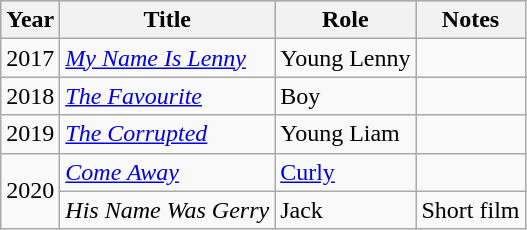<table class="wikitable">
<tr style="background:#ccc; text-align:center;">
<th>Year</th>
<th>Title</th>
<th>Role</th>
<th>Notes</th>
</tr>
<tr>
<td>2017</td>
<td><em><a href='#'>My Name Is Lenny</a></em></td>
<td>Young Lenny</td>
<td></td>
</tr>
<tr>
<td>2018</td>
<td><em><a href='#'>The Favourite</a></em></td>
<td>Boy</td>
<td></td>
</tr>
<tr>
<td>2019</td>
<td><em><a href='#'>The Corrupted</a></em></td>
<td>Young Liam</td>
<td></td>
</tr>
<tr>
<td rowspan="2">2020</td>
<td><em><a href='#'>Come Away</a></em></td>
<td><a href='#'>Curly</a></td>
<td></td>
</tr>
<tr>
<td><em>His Name Was Gerry</em></td>
<td>Jack</td>
<td>Short film</td>
</tr>
</table>
